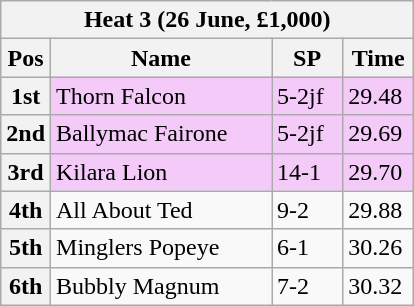<table class="wikitable">
<tr>
<th colspan="6">Heat 3 (26 June, £1,000)</th>
</tr>
<tr>
<th width=20>Pos</th>
<th width=140>Name</th>
<th width=40>SP</th>
<th width=40>Time</th>
</tr>
<tr style="background: #f4caf9;">
<th>1st</th>
<td>Thorn Falcon</td>
<td>5-2jf</td>
<td>29.48</td>
</tr>
<tr style="background: #f4caf9;">
<th>2nd</th>
<td>Ballymac Fairone</td>
<td>5-2jf</td>
<td>29.69</td>
</tr>
<tr style="background: #f4caf9;">
<th>3rd</th>
<td>Kilara Lion</td>
<td>14-1</td>
<td>29.70</td>
</tr>
<tr>
<th>4th</th>
<td>All About Ted</td>
<td>9-2</td>
<td>29.88</td>
</tr>
<tr>
<th>5th</th>
<td>Minglers Popeye</td>
<td>6-1</td>
<td>30.26</td>
</tr>
<tr>
<th>6th</th>
<td>Bubbly Magnum</td>
<td>7-2</td>
<td>30.32</td>
</tr>
</table>
